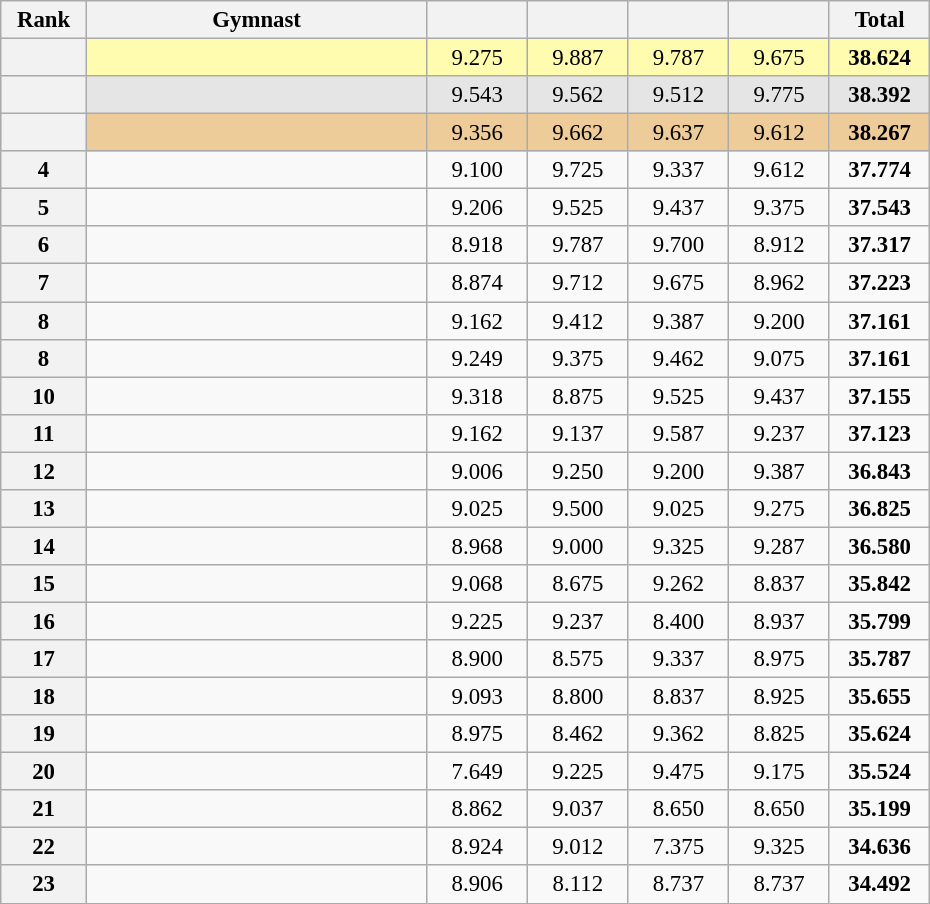<table class="wikitable sortable" style="text-align:center; font-size:95%">
<tr>
<th scope="col" style="width:50px;">Rank</th>
<th scope="col" style="width:220px;">Gymnast</th>
<th scope="col" style="width:60px;"></th>
<th scope="col" style="width:60px;"></th>
<th scope="col" style="width:60px;"></th>
<th scope="col" style="width:60px;"></th>
<th scope="col" style="width:60px;">Total</th>
</tr>
<tr style="background:#fffcaf;">
<th scope=row style="text-align:center"></th>
<td align=left></td>
<td>9.275</td>
<td>9.887</td>
<td>9.787</td>
<td>9.675</td>
<td><strong>38.624</strong></td>
</tr>
<tr style="background:#e5e5e5;">
<th scope=row style="text-align:center"></th>
<td align=left></td>
<td>9.543</td>
<td>9.562</td>
<td>9.512</td>
<td>9.775</td>
<td><strong>38.392</strong></td>
</tr>
<tr style="background:#ec9;">
<th scope=row style="text-align:center"></th>
<td align=left></td>
<td>9.356</td>
<td>9.662</td>
<td>9.637</td>
<td>9.612</td>
<td><strong>38.267</strong></td>
</tr>
<tr>
<th scope=row style="text-align:center">4</th>
<td align=left></td>
<td>9.100</td>
<td>9.725</td>
<td>9.337</td>
<td>9.612</td>
<td><strong>37.774</strong></td>
</tr>
<tr>
<th scope=row style="text-align:center">5</th>
<td align=left></td>
<td>9.206</td>
<td>9.525</td>
<td>9.437</td>
<td>9.375</td>
<td><strong>37.543</strong></td>
</tr>
<tr>
<th scope=row style="text-align:center">6</th>
<td align=left></td>
<td>8.918</td>
<td>9.787</td>
<td>9.700</td>
<td>8.912</td>
<td><strong>37.317</strong></td>
</tr>
<tr>
<th scope=row style="text-align:center">7</th>
<td align=left></td>
<td>8.874</td>
<td>9.712</td>
<td>9.675</td>
<td>8.962</td>
<td><strong>37.223</strong></td>
</tr>
<tr>
<th scope=row style="text-align:center">8</th>
<td align=left></td>
<td>9.162</td>
<td>9.412</td>
<td>9.387</td>
<td>9.200</td>
<td><strong>37.161</strong></td>
</tr>
<tr>
<th scope=row style="text-align:center">8</th>
<td align=left></td>
<td>9.249</td>
<td>9.375</td>
<td>9.462</td>
<td>9.075</td>
<td><strong>37.161</strong></td>
</tr>
<tr>
<th scope=row style="text-align:center">10</th>
<td align=left></td>
<td>9.318</td>
<td>8.875</td>
<td>9.525</td>
<td>9.437</td>
<td><strong>37.155</strong></td>
</tr>
<tr>
<th scope=row style="text-align:center">11</th>
<td align=left></td>
<td>9.162</td>
<td>9.137</td>
<td>9.587</td>
<td>9.237</td>
<td><strong>37.123</strong></td>
</tr>
<tr>
<th scope=row style="text-align:center">12</th>
<td align=left></td>
<td>9.006</td>
<td>9.250</td>
<td>9.200</td>
<td>9.387</td>
<td><strong>36.843</strong></td>
</tr>
<tr>
<th scope=row style="text-align:center">13</th>
<td align=left></td>
<td>9.025</td>
<td>9.500</td>
<td>9.025</td>
<td>9.275</td>
<td><strong>36.825</strong></td>
</tr>
<tr>
<th scope=row style="text-align:center">14</th>
<td align=left></td>
<td>8.968</td>
<td>9.000</td>
<td>9.325</td>
<td>9.287</td>
<td><strong>36.580</strong></td>
</tr>
<tr>
<th scope=row style="text-align:center">15</th>
<td align=left></td>
<td>9.068</td>
<td>8.675</td>
<td>9.262</td>
<td>8.837</td>
<td><strong>35.842</strong></td>
</tr>
<tr>
<th scope=row style="text-align:center">16</th>
<td align=left></td>
<td>9.225</td>
<td>9.237</td>
<td>8.400</td>
<td>8.937</td>
<td><strong>35.799</strong></td>
</tr>
<tr>
<th scope=row style="text-align:center">17</th>
<td align=left></td>
<td>8.900</td>
<td>8.575</td>
<td>9.337</td>
<td>8.975</td>
<td><strong>35.787</strong></td>
</tr>
<tr>
<th scope=row style="text-align:center">18</th>
<td align=left></td>
<td>9.093</td>
<td>8.800</td>
<td>8.837</td>
<td>8.925</td>
<td><strong>35.655</strong></td>
</tr>
<tr>
<th scope=row style="text-align:center">19</th>
<td align=left></td>
<td>8.975</td>
<td>8.462</td>
<td>9.362</td>
<td>8.825</td>
<td><strong>35.624</strong></td>
</tr>
<tr>
<th scope=row style="text-align:center">20</th>
<td align=left></td>
<td>7.649</td>
<td>9.225</td>
<td>9.475</td>
<td>9.175</td>
<td><strong>35.524</strong></td>
</tr>
<tr>
<th scope=row style="text-align:center">21</th>
<td align=left></td>
<td>8.862</td>
<td>9.037</td>
<td>8.650</td>
<td>8.650</td>
<td><strong>35.199</strong></td>
</tr>
<tr>
<th scope=row style="text-align:center">22</th>
<td align=left></td>
<td>8.924</td>
<td>9.012</td>
<td>7.375</td>
<td>9.325</td>
<td><strong>34.636</strong></td>
</tr>
<tr>
<th scope=row style="text-align:center">23</th>
<td align=left></td>
<td>8.906</td>
<td>8.112</td>
<td>8.737</td>
<td>8.737</td>
<td><strong>34.492</strong></td>
</tr>
</table>
